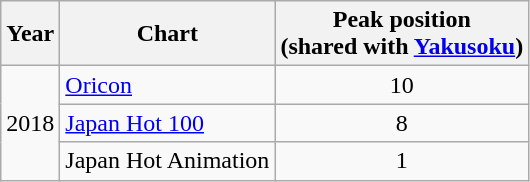<table class="wikitable">
<tr>
<th>Year</th>
<th>Chart</th>
<th>Peak position<br>(shared with <a href='#'>Yakusoku</a>)</th>
</tr>
<tr>
<td rowspan="3">2018</td>
<td><a href='#'>Oricon</a></td>
<td style="text-align:center">10</td>
</tr>
<tr>
<td><a href='#'>Japan Hot 100</a></td>
<td style="text-align:center">8</td>
</tr>
<tr>
<td>Japan Hot Animation </td>
<td style="text-align:center">1</td>
</tr>
</table>
